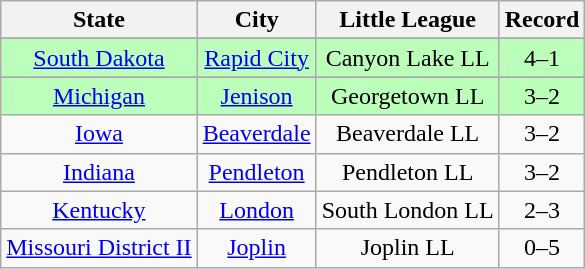<table class="wikitable">
<tr>
<th>State</th>
<th>City</th>
<th>Little League</th>
<th>Record</th>
</tr>
<tr>
</tr>
<tr bgcolor=#bbffbb>
<td align=center> <a href='#'>South Dakota</a></td>
<td align=center><a href='#'>Rapid City</a></td>
<td align=center>Canyon Lake LL</td>
<td align=center>4–1</td>
</tr>
<tr>
</tr>
<tr bgcolor=#bbffbb>
<td align=center> <a href='#'>Michigan</a></td>
<td align=center><a href='#'>Jenison</a></td>
<td align=center>Georgetown LL</td>
<td align=center>3–2</td>
</tr>
<tr>
<td align=center> <a href='#'>Iowa</a></td>
<td align=center><a href='#'>Beaverdale</a></td>
<td align=center>Beaverdale LL</td>
<td align=center>3–2</td>
</tr>
<tr>
<td align=center> <a href='#'>Indiana</a></td>
<td align=center><a href='#'>Pendleton</a></td>
<td align=center>Pendleton LL</td>
<td align=center>3–2</td>
</tr>
<tr>
<td align=center> <a href='#'>Kentucky</a></td>
<td align=center><a href='#'>London</a></td>
<td align=center>South London LL</td>
<td align=center>2–3</td>
</tr>
<tr>
<td align=center> <a href='#'>Missouri District II</a></td>
<td align=center><a href='#'>Joplin</a></td>
<td align=center>Joplin LL</td>
<td align=center>0–5</td>
</tr>
</table>
